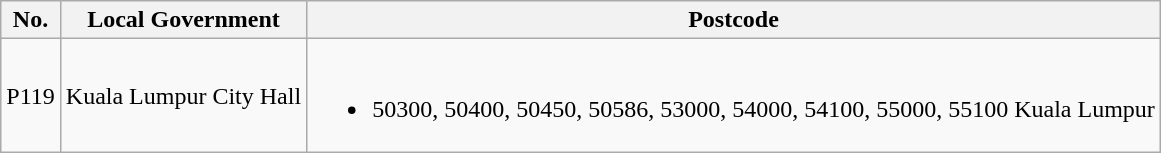<table class="wikitable">
<tr>
<th>No.</th>
<th>Local Government</th>
<th>Postcode</th>
</tr>
<tr>
<td>P119</td>
<td>Kuala Lumpur City Hall</td>
<td><br><ul><li>50300, 50400, 50450, 50586, 53000, 54000, 54100, 55000, 55100 Kuala Lumpur</li></ul></td>
</tr>
</table>
